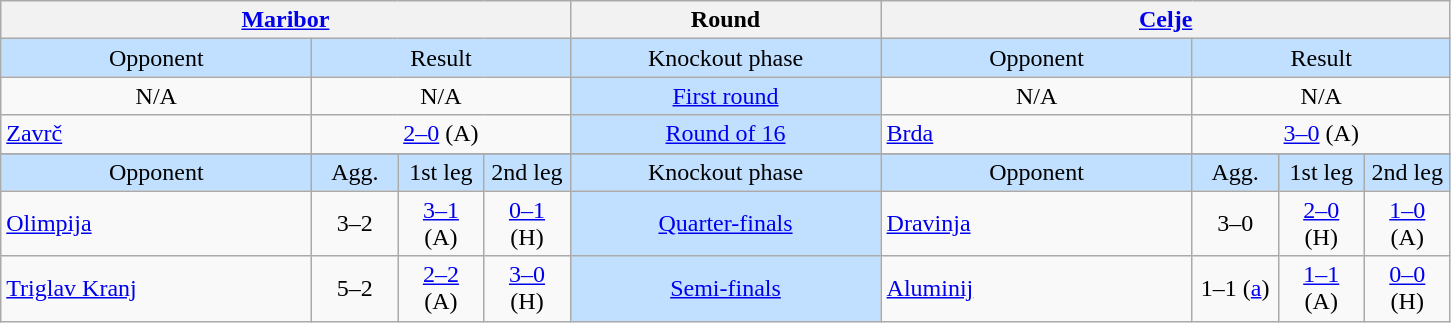<table class="wikitable" style="text-align:center">
<tr>
<th colspan=4 width="200"><a href='#'>Maribor</a></th>
<th width="200">Round</th>
<th colspan=4 width="200"><a href='#'>Celje</a></th>
</tr>
<tr bgcolor=#c1e0ff>
<td>Opponent</td>
<td colspan=3>Result</td>
<td>Knockout phase</td>
<td>Opponent</td>
<td colspan=3>Result</td>
</tr>
<tr>
<td>N/A</td>
<td colspan=3>N/A</td>
<td bgcolor=#c1e0ff><a href='#'>First round</a></td>
<td>N/A</td>
<td colspan=3>N/A</td>
</tr>
<tr>
<td align=left><a href='#'>Zavrč</a></td>
<td colspan=3><a href='#'>2–0</a> (A)</td>
<td bgcolor=#c1e0ff><a href='#'>Round of 16</a></td>
<td align=left><a href='#'>Brda</a></td>
<td colspan=3><a href='#'>3–0</a> (A)</td>
</tr>
<tr>
</tr>
<tr bgcolor=#c1e0ff>
<td width="200">Opponent</td>
<td width="50">Agg.</td>
<td width="50">1st leg</td>
<td width="50">2nd leg</td>
<td width="200">Knockout phase</td>
<td width="200">Opponent</td>
<td width="50">Agg.</td>
<td width="50">1st leg</td>
<td width="50">2nd leg</td>
</tr>
<tr>
<td align=left><a href='#'>Olimpija</a></td>
<td>3–2</td>
<td><a href='#'>3–1</a> (A)</td>
<td><a href='#'>0–1</a> (H)</td>
<td bgcolor=#c1e0ff><a href='#'>Quarter-finals</a></td>
<td align=left><a href='#'>Dravinja</a></td>
<td>3–0</td>
<td><a href='#'>2–0</a> (H)</td>
<td><a href='#'>1–0</a> (A)</td>
</tr>
<tr>
<td align=left><a href='#'>Triglav Kranj</a></td>
<td>5–2</td>
<td><a href='#'>2–2</a> (A)</td>
<td><a href='#'>3–0</a> (H)</td>
<td bgcolor=#c1e0ff><a href='#'>Semi-finals</a></td>
<td align=left><a href='#'>Aluminij</a></td>
<td>1–1 (<a href='#'>a</a>)</td>
<td><a href='#'>1–1</a> (A)</td>
<td><a href='#'>0–0</a> (H)</td>
</tr>
</table>
